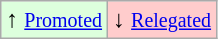<table class="wikitable" align="center">
<tr>
<td style="background:#ddffdd">↑ <small><a href='#'>Promoted</a></small></td>
<td style="background:#ffcccc">↓ <small><a href='#'>Relegated</a></small></td>
</tr>
</table>
